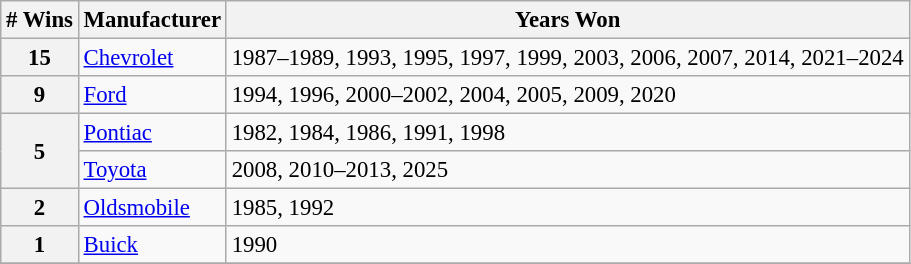<table class="wikitable" style="font-size: 95%;">
<tr>
<th># Wins</th>
<th>Manufacturer</th>
<th>Years Won</th>
</tr>
<tr>
<th>15</th>
<td> <a href='#'>Chevrolet</a></td>
<td>1987–1989, 1993, 1995, 1997, 1999, 2003, 2006, 2007, 2014, 2021–2024</td>
</tr>
<tr>
<th>9</th>
<td> <a href='#'>Ford</a></td>
<td>1994, 1996, 2000–2002, 2004, 2005, 2009, 2020</td>
</tr>
<tr>
<th rowspan="2">5</th>
<td> <a href='#'>Pontiac</a></td>
<td>1982, 1984, 1986, 1991, 1998</td>
</tr>
<tr>
<td> <a href='#'>Toyota</a></td>
<td>2008, 2010–2013, 2025</td>
</tr>
<tr>
<th>2</th>
<td> <a href='#'>Oldsmobile</a></td>
<td>1985, 1992</td>
</tr>
<tr>
<th>1</th>
<td> <a href='#'>Buick</a></td>
<td>1990</td>
</tr>
<tr>
</tr>
</table>
